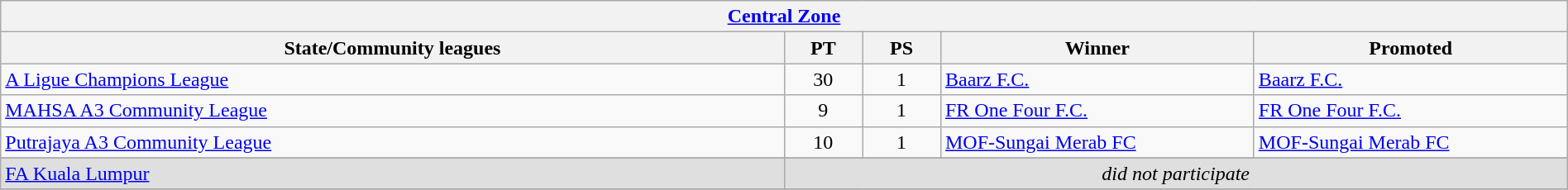<table class="wikitable sortable" style="width:100%;">
<tr>
<th colspan="5"><strong><a href='#'>Central Zone</a></strong></th>
</tr>
<tr>
<th style="width:50%;">State/Community leagues</th>
<th style="width:5%;">PT</th>
<th style="width:5%;">PS</th>
<th style="width:20%;">Winner</th>
<th style="width:25%;">Promoted</th>
</tr>
<tr>
<td> <a href='#'>A Ligue Champions League</a></td>
<td style="text-align:center">30</td>
<td style="text-align:center">1</td>
<td><a href='#'>Baarz F.C.</a></td>
<td><a href='#'>Baarz F.C.</a></td>
</tr>
<tr>
<td> <a href='#'>MAHSA A3 Community League</a></td>
<td style="text-align:center">9</td>
<td style="text-align:center">1</td>
<td><a href='#'>FR One Four F.C.</a></td>
<td><a href='#'>FR One Four F.C.</a></td>
</tr>
<tr>
<td> <a href='#'>Putrajaya A3 Community League</a></td>
<td style="text-align:center">10</td>
<td style="text-align:center">1</td>
<td><a href='#'>MOF-Sungai Merab FC</a></td>
<td><a href='#'>MOF-Sungai Merab FC</a></td>
</tr>
<tr>
</tr>
<tr bgcolor="#DFDFDF">
<td> <a href='#'>FA Kuala Lumpur</a></td>
<td colspan="4" align="center"><em>did not participate</em></td>
</tr>
<tr>
</tr>
</table>
